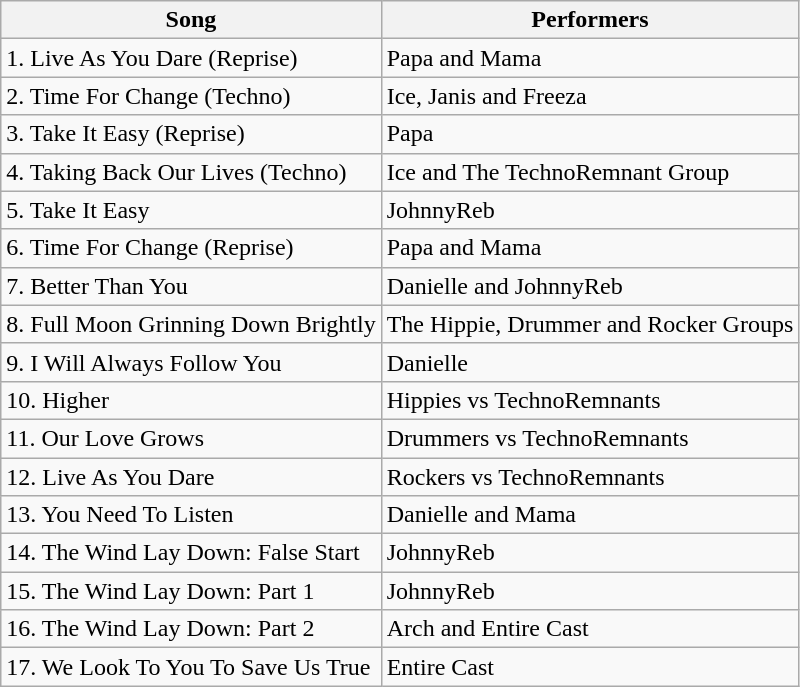<table class="wikitable">
<tr>
<th>Song</th>
<th>Performers</th>
</tr>
<tr>
<td>1. Live As You Dare (Reprise)</td>
<td>Papa and Mama</td>
</tr>
<tr>
<td>2. Time For Change (Techno)</td>
<td>Ice, Janis and Freeza</td>
</tr>
<tr>
<td>3. Take It Easy (Reprise)</td>
<td>Papa</td>
</tr>
<tr>
<td>4. Taking Back Our Lives (Techno)</td>
<td>Ice and The TechnoRemnant Group</td>
</tr>
<tr>
<td>5. Take It Easy</td>
<td>JohnnyReb</td>
</tr>
<tr>
<td>6. Time For Change (Reprise)</td>
<td>Papa and Mama</td>
</tr>
<tr>
<td>7. Better Than You</td>
<td>Danielle and JohnnyReb</td>
</tr>
<tr>
<td>8. Full Moon Grinning Down Brightly</td>
<td>The Hippie, Drummer and Rocker Groups</td>
</tr>
<tr>
<td>9. I Will Always Follow You</td>
<td>Danielle</td>
</tr>
<tr>
<td>10. Higher</td>
<td>Hippies vs TechnoRemnants</td>
</tr>
<tr>
<td>11. Our Love Grows</td>
<td>Drummers vs TechnoRemnants</td>
</tr>
<tr>
<td>12. Live As You Dare</td>
<td>Rockers vs TechnoRemnants</td>
</tr>
<tr>
<td>13. You Need To Listen</td>
<td>Danielle and Mama</td>
</tr>
<tr>
<td>14. The Wind Lay Down: False Start</td>
<td>JohnnyReb</td>
</tr>
<tr>
<td>15. The Wind Lay Down: Part 1</td>
<td>JohnnyReb</td>
</tr>
<tr>
<td>16. The Wind Lay Down: Part 2</td>
<td>Arch and Entire Cast</td>
</tr>
<tr>
<td>17. We Look To You To Save Us True</td>
<td>Entire Cast</td>
</tr>
</table>
